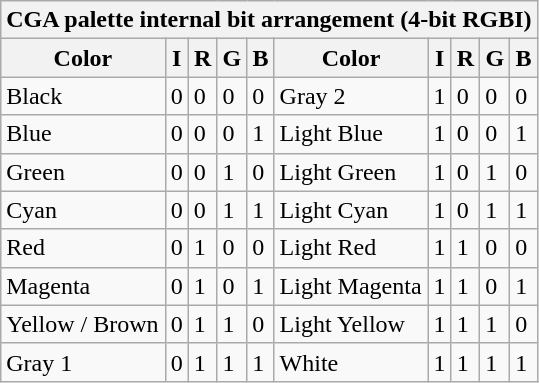<table class="wikitable">
<tr>
<th colspan="10">CGA palette internal bit arrangement (4-bit RGBI)</th>
</tr>
<tr>
<th>Color</th>
<th>I</th>
<th>R</th>
<th>G</th>
<th>B</th>
<th>Color</th>
<th>I</th>
<th>R</th>
<th>G</th>
<th>B</th>
</tr>
<tr>
<td>Black</td>
<td>0</td>
<td>0</td>
<td>0</td>
<td>0</td>
<td>Gray 2</td>
<td>1</td>
<td>0</td>
<td>0</td>
<td>0</td>
</tr>
<tr>
<td>Blue</td>
<td>0</td>
<td>0</td>
<td>0</td>
<td>1</td>
<td>Light Blue</td>
<td>1</td>
<td>0</td>
<td>0</td>
<td>1</td>
</tr>
<tr>
<td>Green</td>
<td>0</td>
<td>0</td>
<td>1</td>
<td>0</td>
<td>Light Green</td>
<td>1</td>
<td>0</td>
<td>1</td>
<td>0</td>
</tr>
<tr>
<td>Cyan</td>
<td>0</td>
<td>0</td>
<td>1</td>
<td>1</td>
<td>Light Cyan</td>
<td>1</td>
<td>0</td>
<td>1</td>
<td>1</td>
</tr>
<tr>
<td>Red</td>
<td>0</td>
<td>1</td>
<td>0</td>
<td>0</td>
<td>Light Red</td>
<td>1</td>
<td>1</td>
<td>0</td>
<td>0</td>
</tr>
<tr>
<td>Magenta</td>
<td>0</td>
<td>1</td>
<td>0</td>
<td>1</td>
<td>Light Magenta</td>
<td>1</td>
<td>1</td>
<td>0</td>
<td>1</td>
</tr>
<tr>
<td>Yellow / Brown</td>
<td>0</td>
<td>1</td>
<td>1</td>
<td>0</td>
<td>Light Yellow</td>
<td>1</td>
<td>1</td>
<td>1</td>
<td>0</td>
</tr>
<tr>
<td>Gray 1</td>
<td>0</td>
<td>1</td>
<td>1</td>
<td>1</td>
<td>White</td>
<td>1</td>
<td>1</td>
<td>1</td>
<td>1</td>
</tr>
</table>
